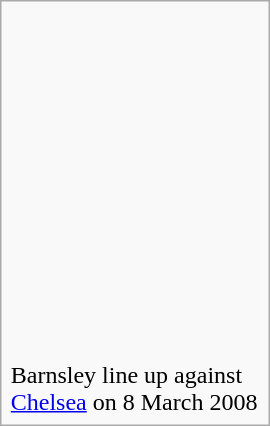<table class="infobox" style="width:180px;">
<tr>
<td><div><br><br><br><br><br><br><br><br><br><br><br><br>
</div><br>Barnsley line up against <a href='#'>Chelsea</a> on 8 March 2008</td>
</tr>
</table>
